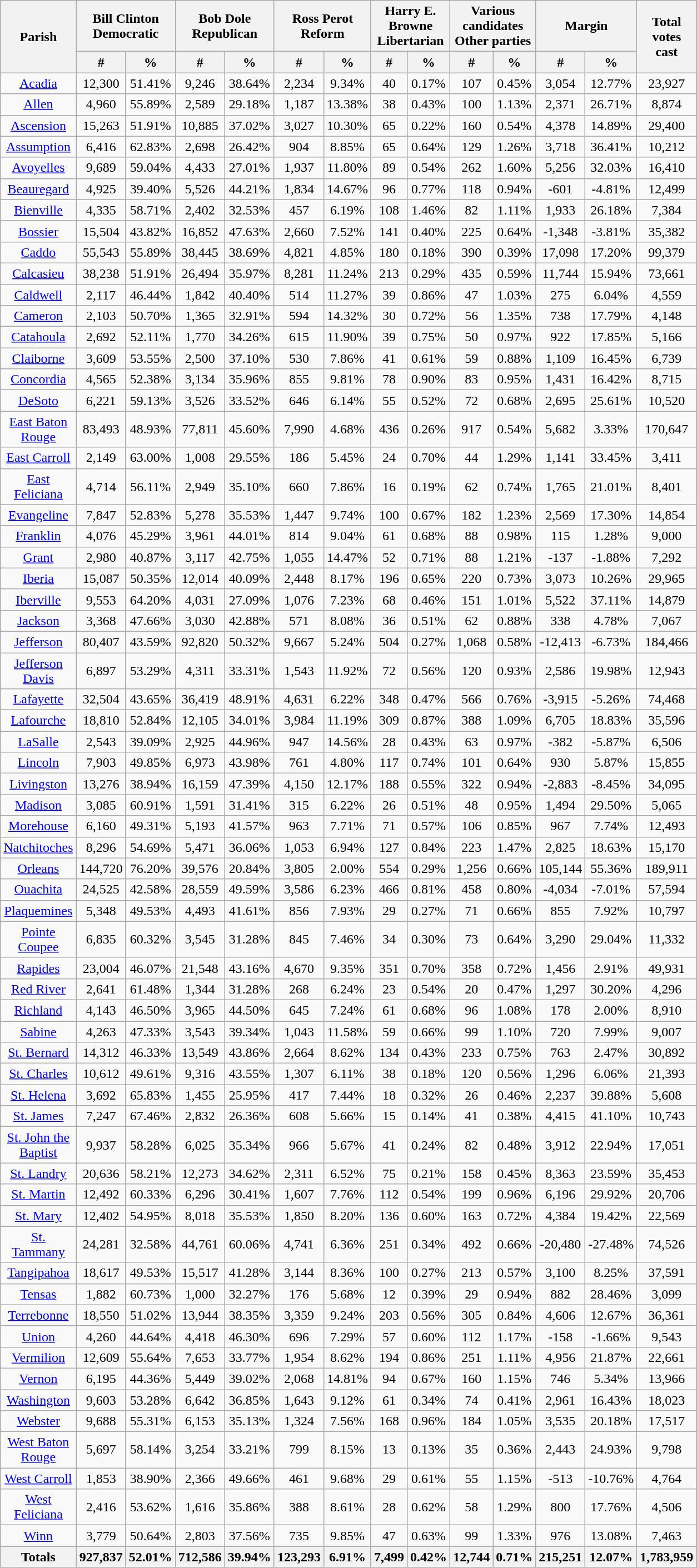<table width="60%" class="wikitable sortable">
<tr>
<th rowspan="2">Parish</th>
<th colspan="2">Bill Clinton<br>Democratic</th>
<th colspan="2">Bob Dole<br>Republican</th>
<th colspan="2">Ross Perot<br>Reform</th>
<th colspan="2">Harry E. Browne<br>Libertarian</th>
<th colspan="2">Various candidates<br>Other parties</th>
<th colspan="2">Margin</th>
<th rowspan="2">Total votes cast</th>
</tr>
<tr style="text-align:center;">
<th data-sort-type="number">#</th>
<th data-sort-type="number">%</th>
<th data-sort-type="number">#</th>
<th data-sort-type="number">%</th>
<th data-sort-type="number">#</th>
<th data-sort-type="number">%</th>
<th data-sort-type="number">#</th>
<th data-sort-type="number">%</th>
<th data-sort-type="number">#</th>
<th data-sort-type="number">%</th>
<th data-sort-type="number">#</th>
<th data-sort-type="number">%</th>
</tr>
<tr style="text-align:center;">
<td><a href='#'>Acadia</a></td>
<td>12,300</td>
<td>51.41%</td>
<td>9,246</td>
<td>38.64%</td>
<td>2,234</td>
<td>9.34%</td>
<td>40</td>
<td>0.17%</td>
<td>107</td>
<td>0.45%</td>
<td>3,054</td>
<td>12.77%</td>
<td>23,927</td>
</tr>
<tr style="text-align:center;">
<td><a href='#'>Allen</a></td>
<td>4,960</td>
<td>55.89%</td>
<td>2,589</td>
<td>29.18%</td>
<td>1,187</td>
<td>13.38%</td>
<td>38</td>
<td>0.43%</td>
<td>100</td>
<td>1.13%</td>
<td>2,371</td>
<td>26.71%</td>
<td>8,874</td>
</tr>
<tr style="text-align:center;">
<td><a href='#'>Ascension</a></td>
<td>15,263</td>
<td>51.91%</td>
<td>10,885</td>
<td>37.02%</td>
<td>3,027</td>
<td>10.30%</td>
<td>65</td>
<td>0.22%</td>
<td>160</td>
<td>0.54%</td>
<td>4,378</td>
<td>14.89%</td>
<td>29,400</td>
</tr>
<tr style="text-align:center;">
<td><a href='#'>Assumption</a></td>
<td>6,416</td>
<td>62.83%</td>
<td>2,698</td>
<td>26.42%</td>
<td>904</td>
<td>8.85%</td>
<td>65</td>
<td>0.64%</td>
<td>129</td>
<td>1.26%</td>
<td>3,718</td>
<td>36.41%</td>
<td>10,212</td>
</tr>
<tr style="text-align:center;">
<td><a href='#'>Avoyelles</a></td>
<td>9,689</td>
<td>59.04%</td>
<td>4,433</td>
<td>27.01%</td>
<td>1,937</td>
<td>11.80%</td>
<td>89</td>
<td>0.54%</td>
<td>262</td>
<td>1.60%</td>
<td>5,256</td>
<td>32.03%</td>
<td>16,410</td>
</tr>
<tr style="text-align:center;">
<td><a href='#'>Beauregard</a></td>
<td>4,925</td>
<td>39.40%</td>
<td>5,526</td>
<td>44.21%</td>
<td>1,834</td>
<td>14.67%</td>
<td>96</td>
<td>0.77%</td>
<td>118</td>
<td>0.94%</td>
<td>-601</td>
<td>-4.81%</td>
<td>12,499</td>
</tr>
<tr style="text-align:center;">
<td><a href='#'>Bienville</a></td>
<td>4,335</td>
<td>58.71%</td>
<td>2,402</td>
<td>32.53%</td>
<td>457</td>
<td>6.19%</td>
<td>108</td>
<td>1.46%</td>
<td>82</td>
<td>1.11%</td>
<td>1,933</td>
<td>26.18%</td>
<td>7,384</td>
</tr>
<tr style="text-align:center;">
<td><a href='#'>Bossier</a></td>
<td>15,504</td>
<td>43.82%</td>
<td>16,852</td>
<td>47.63%</td>
<td>2,660</td>
<td>7.52%</td>
<td>141</td>
<td>0.40%</td>
<td>225</td>
<td>0.64%</td>
<td>-1,348</td>
<td>-3.81%</td>
<td>35,382</td>
</tr>
<tr style="text-align:center;">
<td><a href='#'>Caddo</a></td>
<td>55,543</td>
<td>55.89%</td>
<td>38,445</td>
<td>38.69%</td>
<td>4,821</td>
<td>4.85%</td>
<td>180</td>
<td>0.18%</td>
<td>390</td>
<td>0.39%</td>
<td>17,098</td>
<td>17.20%</td>
<td>99,379</td>
</tr>
<tr style="text-align:center;">
<td><a href='#'>Calcasieu</a></td>
<td>38,238</td>
<td>51.91%</td>
<td>26,494</td>
<td>35.97%</td>
<td>8,281</td>
<td>11.24%</td>
<td>213</td>
<td>0.29%</td>
<td>435</td>
<td>0.59%</td>
<td>11,744</td>
<td>15.94%</td>
<td>73,661</td>
</tr>
<tr style="text-align:center;">
<td><a href='#'>Caldwell</a></td>
<td>2,117</td>
<td>46.44%</td>
<td>1,842</td>
<td>40.40%</td>
<td>514</td>
<td>11.27%</td>
<td>39</td>
<td>0.86%</td>
<td>47</td>
<td>1.03%</td>
<td>275</td>
<td>6.04%</td>
<td>4,559</td>
</tr>
<tr style="text-align:center;">
<td><a href='#'>Cameron</a></td>
<td>2,103</td>
<td>50.70%</td>
<td>1,365</td>
<td>32.91%</td>
<td>594</td>
<td>14.32%</td>
<td>30</td>
<td>0.72%</td>
<td>56</td>
<td>1.35%</td>
<td>738</td>
<td>17.79%</td>
<td>4,148</td>
</tr>
<tr style="text-align:center;">
<td><a href='#'>Catahoula</a></td>
<td>2,692</td>
<td>52.11%</td>
<td>1,770</td>
<td>34.26%</td>
<td>615</td>
<td>11.90%</td>
<td>39</td>
<td>0.75%</td>
<td>50</td>
<td>0.97%</td>
<td>922</td>
<td>17.85%</td>
<td>5,166</td>
</tr>
<tr style="text-align:center;">
<td><a href='#'>Claiborne</a></td>
<td>3,609</td>
<td>53.55%</td>
<td>2,500</td>
<td>37.10%</td>
<td>530</td>
<td>7.86%</td>
<td>41</td>
<td>0.61%</td>
<td>59</td>
<td>0.88%</td>
<td>1,109</td>
<td>16.45%</td>
<td>6,739</td>
</tr>
<tr style="text-align:center;">
<td><a href='#'>Concordia</a></td>
<td>4,565</td>
<td>52.38%</td>
<td>3,134</td>
<td>35.96%</td>
<td>855</td>
<td>9.81%</td>
<td>78</td>
<td>0.90%</td>
<td>83</td>
<td>0.95%</td>
<td>1,431</td>
<td>16.42%</td>
<td>8,715</td>
</tr>
<tr style="text-align:center;">
<td><a href='#'>DeSoto</a></td>
<td>6,221</td>
<td>59.13%</td>
<td>3,526</td>
<td>33.52%</td>
<td>646</td>
<td>6.14%</td>
<td>55</td>
<td>0.52%</td>
<td>72</td>
<td>0.68%</td>
<td>2,695</td>
<td>25.61%</td>
<td>10,520</td>
</tr>
<tr style="text-align:center;">
<td><a href='#'>East Baton Rouge</a></td>
<td>83,493</td>
<td>48.93%</td>
<td>77,811</td>
<td>45.60%</td>
<td>7,990</td>
<td>4.68%</td>
<td>436</td>
<td>0.26%</td>
<td>917</td>
<td>0.54%</td>
<td>5,682</td>
<td>3.33%</td>
<td>170,647</td>
</tr>
<tr style="text-align:center;">
<td><a href='#'>East Carroll</a></td>
<td>2,149</td>
<td>63.00%</td>
<td>1,008</td>
<td>29.55%</td>
<td>186</td>
<td>5.45%</td>
<td>24</td>
<td>0.70%</td>
<td>44</td>
<td>1.29%</td>
<td>1,141</td>
<td>33.45%</td>
<td>3,411</td>
</tr>
<tr style="text-align:center;">
<td><a href='#'>East Feliciana</a></td>
<td>4,714</td>
<td>56.11%</td>
<td>2,949</td>
<td>35.10%</td>
<td>660</td>
<td>7.86%</td>
<td>16</td>
<td>0.19%</td>
<td>62</td>
<td>0.74%</td>
<td>1,765</td>
<td>21.01%</td>
<td>8,401</td>
</tr>
<tr style="text-align:center;">
<td><a href='#'>Evangeline</a></td>
<td>7,847</td>
<td>52.83%</td>
<td>5,278</td>
<td>35.53%</td>
<td>1,447</td>
<td>9.74%</td>
<td>100</td>
<td>0.67%</td>
<td>182</td>
<td>1.23%</td>
<td>2,569</td>
<td>17.30%</td>
<td>14,854</td>
</tr>
<tr style="text-align:center;">
<td><a href='#'>Franklin</a></td>
<td>4,076</td>
<td>45.29%</td>
<td>3,961</td>
<td>44.01%</td>
<td>814</td>
<td>9.04%</td>
<td>61</td>
<td>0.68%</td>
<td>88</td>
<td>0.98%</td>
<td>115</td>
<td>1.28%</td>
<td>9,000</td>
</tr>
<tr style="text-align:center;">
<td><a href='#'>Grant</a></td>
<td>2,980</td>
<td>40.87%</td>
<td>3,117</td>
<td>42.75%</td>
<td>1,055</td>
<td>14.47%</td>
<td>52</td>
<td>0.71%</td>
<td>88</td>
<td>1.21%</td>
<td>-137</td>
<td>-1.88%</td>
<td>7,292</td>
</tr>
<tr style="text-align:center;">
<td><a href='#'>Iberia</a></td>
<td>15,087</td>
<td>50.35%</td>
<td>12,014</td>
<td>40.09%</td>
<td>2,448</td>
<td>8.17%</td>
<td>196</td>
<td>0.65%</td>
<td>220</td>
<td>0.73%</td>
<td>3,073</td>
<td>10.26%</td>
<td>29,965</td>
</tr>
<tr style="text-align:center;">
<td><a href='#'>Iberville</a></td>
<td>9,553</td>
<td>64.20%</td>
<td>4,031</td>
<td>27.09%</td>
<td>1,076</td>
<td>7.23%</td>
<td>68</td>
<td>0.46%</td>
<td>151</td>
<td>1.01%</td>
<td>5,522</td>
<td>37.11%</td>
<td>14,879</td>
</tr>
<tr style="text-align:center;">
<td><a href='#'>Jackson</a></td>
<td>3,368</td>
<td>47.66%</td>
<td>3,030</td>
<td>42.88%</td>
<td>571</td>
<td>8.08%</td>
<td>36</td>
<td>0.51%</td>
<td>62</td>
<td>0.88%</td>
<td>338</td>
<td>4.78%</td>
<td>7,067</td>
</tr>
<tr style="text-align:center;">
<td><a href='#'>Jefferson</a></td>
<td>80,407</td>
<td>43.59%</td>
<td>92,820</td>
<td>50.32%</td>
<td>9,667</td>
<td>5.24%</td>
<td>504</td>
<td>0.27%</td>
<td>1,068</td>
<td>0.58%</td>
<td>-12,413</td>
<td>-6.73%</td>
<td>184,466</td>
</tr>
<tr style="text-align:center;">
<td><a href='#'>Jefferson Davis</a></td>
<td>6,897</td>
<td>53.29%</td>
<td>4,311</td>
<td>33.31%</td>
<td>1,543</td>
<td>11.92%</td>
<td>72</td>
<td>0.56%</td>
<td>120</td>
<td>0.93%</td>
<td>2,586</td>
<td>19.98%</td>
<td>12,943</td>
</tr>
<tr style="text-align:center;">
<td><a href='#'>Lafayette</a></td>
<td>32,504</td>
<td>43.65%</td>
<td>36,419</td>
<td>48.91%</td>
<td>4,631</td>
<td>6.22%</td>
<td>348</td>
<td>0.47%</td>
<td>566</td>
<td>0.76%</td>
<td>-3,915</td>
<td>-5.26%</td>
<td>74,468</td>
</tr>
<tr style="text-align:center;">
<td><a href='#'>Lafourche</a></td>
<td>18,810</td>
<td>52.84%</td>
<td>12,105</td>
<td>34.01%</td>
<td>3,984</td>
<td>11.19%</td>
<td>309</td>
<td>0.87%</td>
<td>388</td>
<td>1.09%</td>
<td>6,705</td>
<td>18.83%</td>
<td>35,596</td>
</tr>
<tr style="text-align:center;">
<td><a href='#'>LaSalle</a></td>
<td>2,543</td>
<td>39.09%</td>
<td>2,925</td>
<td>44.96%</td>
<td>947</td>
<td>14.56%</td>
<td>28</td>
<td>0.43%</td>
<td>63</td>
<td>0.97%</td>
<td>-382</td>
<td>-5.87%</td>
<td>6,506</td>
</tr>
<tr style="text-align:center;">
<td><a href='#'>Lincoln</a></td>
<td>7,903</td>
<td>49.85%</td>
<td>6,973</td>
<td>43.98%</td>
<td>761</td>
<td>4.80%</td>
<td>117</td>
<td>0.74%</td>
<td>101</td>
<td>0.64%</td>
<td>930</td>
<td>5.87%</td>
<td>15,855</td>
</tr>
<tr style="text-align:center;">
<td><a href='#'>Livingston</a></td>
<td>13,276</td>
<td>38.94%</td>
<td>16,159</td>
<td>47.39%</td>
<td>4,150</td>
<td>12.17%</td>
<td>188</td>
<td>0.55%</td>
<td>322</td>
<td>0.94%</td>
<td>-2,883</td>
<td>-8.45%</td>
<td>34,095</td>
</tr>
<tr style="text-align:center;">
<td><a href='#'>Madison</a></td>
<td>3,085</td>
<td>60.91%</td>
<td>1,591</td>
<td>31.41%</td>
<td>315</td>
<td>6.22%</td>
<td>26</td>
<td>0.51%</td>
<td>48</td>
<td>0.95%</td>
<td>1,494</td>
<td>29.50%</td>
<td>5,065</td>
</tr>
<tr style="text-align:center;">
<td><a href='#'>Morehouse</a></td>
<td>6,160</td>
<td>49.31%</td>
<td>5,193</td>
<td>41.57%</td>
<td>963</td>
<td>7.71%</td>
<td>71</td>
<td>0.57%</td>
<td>106</td>
<td>0.85%</td>
<td>967</td>
<td>7.74%</td>
<td>12,493</td>
</tr>
<tr style="text-align:center;">
<td><a href='#'>Natchitoches</a></td>
<td>8,296</td>
<td>54.69%</td>
<td>5,471</td>
<td>36.06%</td>
<td>1,053</td>
<td>6.94%</td>
<td>127</td>
<td>0.84%</td>
<td>223</td>
<td>1.47%</td>
<td>2,825</td>
<td>18.63%</td>
<td>15,170</td>
</tr>
<tr style="text-align:center;">
<td><a href='#'>Orleans</a></td>
<td>144,720</td>
<td>76.20%</td>
<td>39,576</td>
<td>20.84%</td>
<td>3,805</td>
<td>2.00%</td>
<td>554</td>
<td>0.29%</td>
<td>1,256</td>
<td>0.66%</td>
<td>105,144</td>
<td>55.36%</td>
<td>189,911</td>
</tr>
<tr style="text-align:center;">
<td><a href='#'>Ouachita</a></td>
<td>24,525</td>
<td>42.58%</td>
<td>28,559</td>
<td>49.59%</td>
<td>3,586</td>
<td>6.23%</td>
<td>466</td>
<td>0.81%</td>
<td>458</td>
<td>0.80%</td>
<td>-4,034</td>
<td>-7.01%</td>
<td>57,594</td>
</tr>
<tr style="text-align:center;">
<td><a href='#'>Plaquemines</a></td>
<td>5,348</td>
<td>49.53%</td>
<td>4,493</td>
<td>41.61%</td>
<td>856</td>
<td>7.93%</td>
<td>29</td>
<td>0.27%</td>
<td>71</td>
<td>0.66%</td>
<td>855</td>
<td>7.92%</td>
<td>10,797</td>
</tr>
<tr style="text-align:center;">
<td><a href='#'>Pointe Coupee</a></td>
<td>6,835</td>
<td>60.32%</td>
<td>3,545</td>
<td>31.28%</td>
<td>845</td>
<td>7.46%</td>
<td>34</td>
<td>0.30%</td>
<td>73</td>
<td>0.64%</td>
<td>3,290</td>
<td>29.04%</td>
<td>11,332</td>
</tr>
<tr style="text-align:center;">
<td><a href='#'>Rapides</a></td>
<td>23,004</td>
<td>46.07%</td>
<td>21,548</td>
<td>43.16%</td>
<td>4,670</td>
<td>9.35%</td>
<td>351</td>
<td>0.70%</td>
<td>358</td>
<td>0.72%</td>
<td>1,456</td>
<td>2.91%</td>
<td>49,931</td>
</tr>
<tr style="text-align:center;">
<td><a href='#'>Red River</a></td>
<td>2,641</td>
<td>61.48%</td>
<td>1,344</td>
<td>31.28%</td>
<td>268</td>
<td>6.24%</td>
<td>23</td>
<td>0.54%</td>
<td>20</td>
<td>0.47%</td>
<td>1,297</td>
<td>30.20%</td>
<td>4,296</td>
</tr>
<tr style="text-align:center;">
<td><a href='#'>Richland</a></td>
<td>4,143</td>
<td>46.50%</td>
<td>3,965</td>
<td>44.50%</td>
<td>645</td>
<td>7.24%</td>
<td>61</td>
<td>0.68%</td>
<td>96</td>
<td>1.08%</td>
<td>178</td>
<td>2.00%</td>
<td>8,910</td>
</tr>
<tr style="text-align:center;">
<td><a href='#'>Sabine</a></td>
<td>4,263</td>
<td>47.33%</td>
<td>3,543</td>
<td>39.34%</td>
<td>1,043</td>
<td>11.58%</td>
<td>59</td>
<td>0.66%</td>
<td>99</td>
<td>1.10%</td>
<td>720</td>
<td>7.99%</td>
<td>9,007</td>
</tr>
<tr style="text-align:center;">
<td><a href='#'>St. Bernard</a></td>
<td>14,312</td>
<td>46.33%</td>
<td>13,549</td>
<td>43.86%</td>
<td>2,664</td>
<td>8.62%</td>
<td>134</td>
<td>0.43%</td>
<td>233</td>
<td>0.75%</td>
<td>763</td>
<td>2.47%</td>
<td>30,892</td>
</tr>
<tr style="text-align:center;">
<td><a href='#'>St. Charles</a></td>
<td>10,612</td>
<td>49.61%</td>
<td>9,316</td>
<td>43.55%</td>
<td>1,307</td>
<td>6.11%</td>
<td>38</td>
<td>0.18%</td>
<td>120</td>
<td>0.56%</td>
<td>1,296</td>
<td>6.06%</td>
<td>21,393</td>
</tr>
<tr style="text-align:center;">
<td><a href='#'>St. Helena</a></td>
<td>3,692</td>
<td>65.83%</td>
<td>1,455</td>
<td>25.95%</td>
<td>417</td>
<td>7.44%</td>
<td>18</td>
<td>0.32%</td>
<td>26</td>
<td>0.46%</td>
<td>2,237</td>
<td>39.88%</td>
<td>5,608</td>
</tr>
<tr style="text-align:center;">
<td><a href='#'>St. James</a></td>
<td>7,247</td>
<td>67.46%</td>
<td>2,832</td>
<td>26.36%</td>
<td>608</td>
<td>5.66%</td>
<td>15</td>
<td>0.14%</td>
<td>41</td>
<td>0.38%</td>
<td>4,415</td>
<td>41.10%</td>
<td>10,743</td>
</tr>
<tr style="text-align:center;">
<td><a href='#'>St. John the Baptist</a></td>
<td>9,937</td>
<td>58.28%</td>
<td>6,025</td>
<td>35.34%</td>
<td>966</td>
<td>5.67%</td>
<td>41</td>
<td>0.24%</td>
<td>82</td>
<td>0.48%</td>
<td>3,912</td>
<td>22.94%</td>
<td>17,051</td>
</tr>
<tr style="text-align:center;">
<td><a href='#'>St. Landry</a></td>
<td>20,636</td>
<td>58.21%</td>
<td>12,273</td>
<td>34.62%</td>
<td>2,311</td>
<td>6.52%</td>
<td>75</td>
<td>0.21%</td>
<td>158</td>
<td>0.45%</td>
<td>8,363</td>
<td>23.59%</td>
<td>35,453</td>
</tr>
<tr style="text-align:center;">
<td><a href='#'>St. Martin</a></td>
<td>12,492</td>
<td>60.33%</td>
<td>6,296</td>
<td>30.41%</td>
<td>1,607</td>
<td>7.76%</td>
<td>112</td>
<td>0.54%</td>
<td>199</td>
<td>0.96%</td>
<td>6,196</td>
<td>29.92%</td>
<td>20,706</td>
</tr>
<tr style="text-align:center;">
<td><a href='#'>St. Mary</a></td>
<td>12,402</td>
<td>54.95%</td>
<td>8,018</td>
<td>35.53%</td>
<td>1,850</td>
<td>8.20%</td>
<td>136</td>
<td>0.60%</td>
<td>163</td>
<td>0.72%</td>
<td>4,384</td>
<td>19.42%</td>
<td>22,569</td>
</tr>
<tr style="text-align:center;">
<td><a href='#'>St. Tammany</a></td>
<td>24,281</td>
<td>32.58%</td>
<td>44,761</td>
<td>60.06%</td>
<td>4,741</td>
<td>6.36%</td>
<td>251</td>
<td>0.34%</td>
<td>492</td>
<td>0.66%</td>
<td>-20,480</td>
<td>-27.48%</td>
<td>74,526</td>
</tr>
<tr style="text-align:center;">
<td><a href='#'>Tangipahoa</a></td>
<td>18,617</td>
<td>49.53%</td>
<td>15,517</td>
<td>41.28%</td>
<td>3,144</td>
<td>8.36%</td>
<td>100</td>
<td>0.27%</td>
<td>213</td>
<td>0.57%</td>
<td>3,100</td>
<td>8.25%</td>
<td>37,591</td>
</tr>
<tr style="text-align:center;">
<td><a href='#'>Tensas</a></td>
<td>1,882</td>
<td>60.73%</td>
<td>1,000</td>
<td>32.27%</td>
<td>176</td>
<td>5.68%</td>
<td>12</td>
<td>0.39%</td>
<td>29</td>
<td>0.94%</td>
<td>882</td>
<td>28.46%</td>
<td>3,099</td>
</tr>
<tr style="text-align:center;">
<td><a href='#'>Terrebonne</a></td>
<td>18,550</td>
<td>51.02%</td>
<td>13,944</td>
<td>38.35%</td>
<td>3,359</td>
<td>9.24%</td>
<td>203</td>
<td>0.56%</td>
<td>305</td>
<td>0.84%</td>
<td>4,606</td>
<td>12.67%</td>
<td>36,361</td>
</tr>
<tr style="text-align:center;">
<td><a href='#'>Union</a></td>
<td>4,260</td>
<td>44.64%</td>
<td>4,418</td>
<td>46.30%</td>
<td>696</td>
<td>7.29%</td>
<td>57</td>
<td>0.60%</td>
<td>112</td>
<td>1.17%</td>
<td>-158</td>
<td>-1.66%</td>
<td>9,543</td>
</tr>
<tr style="text-align:center;">
<td><a href='#'>Vermilion</a></td>
<td>12,609</td>
<td>55.64%</td>
<td>7,653</td>
<td>33.77%</td>
<td>1,954</td>
<td>8.62%</td>
<td>194</td>
<td>0.86%</td>
<td>251</td>
<td>1.11%</td>
<td>4,956</td>
<td>21.87%</td>
<td>22,661</td>
</tr>
<tr style="text-align:center;">
<td><a href='#'>Vernon</a></td>
<td>6,195</td>
<td>44.36%</td>
<td>5,449</td>
<td>39.02%</td>
<td>2,068</td>
<td>14.81%</td>
<td>94</td>
<td>0.67%</td>
<td>160</td>
<td>1.15%</td>
<td>746</td>
<td>5.34%</td>
<td>13,966</td>
</tr>
<tr style="text-align:center;">
<td><a href='#'>Washington</a></td>
<td>9,603</td>
<td>53.28%</td>
<td>6,642</td>
<td>36.85%</td>
<td>1,643</td>
<td>9.12%</td>
<td>61</td>
<td>0.34%</td>
<td>74</td>
<td>0.41%</td>
<td>2,961</td>
<td>16.43%</td>
<td>18,023</td>
</tr>
<tr style="text-align:center;">
<td><a href='#'>Webster</a></td>
<td>9,688</td>
<td>55.31%</td>
<td>6,153</td>
<td>35.13%</td>
<td>1,324</td>
<td>7.56%</td>
<td>168</td>
<td>0.96%</td>
<td>184</td>
<td>1.05%</td>
<td>3,535</td>
<td>20.18%</td>
<td>17,517</td>
</tr>
<tr style="text-align:center;">
<td><a href='#'>West Baton Rouge</a></td>
<td>5,697</td>
<td>58.14%</td>
<td>3,254</td>
<td>33.21%</td>
<td>799</td>
<td>8.15%</td>
<td>13</td>
<td>0.13%</td>
<td>35</td>
<td>0.36%</td>
<td>2,443</td>
<td>24.93%</td>
<td>9,798</td>
</tr>
<tr style="text-align:center;">
<td><a href='#'>West Carroll</a></td>
<td>1,853</td>
<td>38.90%</td>
<td>2,366</td>
<td>49.66%</td>
<td>461</td>
<td>9.68%</td>
<td>29</td>
<td>0.61%</td>
<td>55</td>
<td>1.15%</td>
<td>-513</td>
<td>-10.76%</td>
<td>4,764</td>
</tr>
<tr style="text-align:center;">
<td><a href='#'>West Feliciana</a></td>
<td>2,416</td>
<td>53.62%</td>
<td>1,616</td>
<td>35.86%</td>
<td>388</td>
<td>8.61%</td>
<td>28</td>
<td>0.62%</td>
<td>58</td>
<td>1.29%</td>
<td>800</td>
<td>17.76%</td>
<td>4,506</td>
</tr>
<tr style="text-align:center;">
<td><a href='#'>Winn</a></td>
<td>3,779</td>
<td>50.64%</td>
<td>2,803</td>
<td>37.56%</td>
<td>735</td>
<td>9.85%</td>
<td>47</td>
<td>0.63%</td>
<td>99</td>
<td>1.33%</td>
<td>976</td>
<td>13.08%</td>
<td>7,463</td>
</tr>
<tr style="text-align:center;">
<th>Totals</th>
<th>927,837</th>
<th>52.01%</th>
<th>712,586</th>
<th>39.94%</th>
<th>123,293</th>
<th>6.91%</th>
<th>7,499</th>
<th>0.42%</th>
<th>12,744</th>
<th>0.71%</th>
<th>215,251</th>
<th>12.07%</th>
<th>1,783,959</th>
</tr>
</table>
